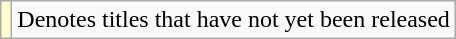<table class="wikitable">
<tr>
<td style="background:#FFFFCC;"></td>
<td>Denotes titles that have not yet been released</td>
</tr>
</table>
